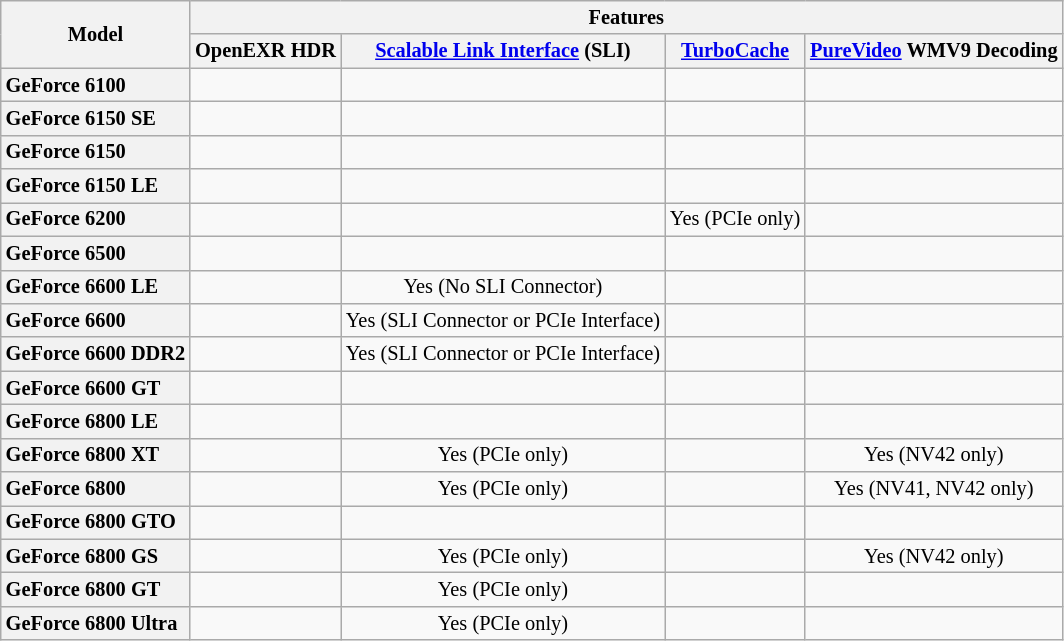<table class="mw-datatable wikitable sortable sort-under" style="font-size:85%; text-align:center;">
<tr>
<th rowspan="2">Model</th>
<th colspan="4">Features</th>
</tr>
<tr>
<th>OpenEXR HDR</th>
<th><a href='#'>Scalable Link Interface</a> (SLI)</th>
<th><a href='#'>TurboCache</a></th>
<th><a href='#'>PureVideo</a> WMV9 Decoding</th>
</tr>
<tr>
<th style="text-align:left;">GeForce 6100</th>
<td></td>
<td></td>
<td></td>
<td></td>
</tr>
<tr>
<th style="text-align:left;">GeForce 6150 SE</th>
<td></td>
<td></td>
<td></td>
<td></td>
</tr>
<tr>
<th style="text-align:left;">GeForce 6150</th>
<td></td>
<td></td>
<td></td>
<td></td>
</tr>
<tr>
<th style="text-align:left;">GeForce 6150 LE</th>
<td></td>
<td></td>
<td></td>
<td></td>
</tr>
<tr>
<th style="text-align:left;">GeForce 6200</th>
<td></td>
<td></td>
<td> Yes (PCIe only)</td>
<td></td>
</tr>
<tr>
<th style="text-align:left;">GeForce 6500</th>
<td></td>
<td></td>
<td></td>
<td></td>
</tr>
<tr>
<th style="text-align:left;">GeForce 6600 LE</th>
<td></td>
<td> Yes (No SLI Connector)</td>
<td></td>
<td></td>
</tr>
<tr>
<th style="text-align:left;">GeForce 6600</th>
<td></td>
<td> Yes (SLI Connector or PCIe Interface)</td>
<td></td>
<td></td>
</tr>
<tr>
<th style="text-align:left;">GeForce 6600 DDR2</th>
<td></td>
<td> Yes (SLI Connector or PCIe Interface)</td>
<td></td>
<td></td>
</tr>
<tr>
<th style="text-align:left;">GeForce 6600 GT</th>
<td></td>
<td></td>
<td></td>
<td></td>
</tr>
<tr>
<th style="text-align:left;">GeForce 6800 LE</th>
<td></td>
<td></td>
<td></td>
<td></td>
</tr>
<tr>
<th style="text-align:left;">GeForce 6800 XT</th>
<td></td>
<td> Yes (PCIe only)</td>
<td></td>
<td> Yes (NV42 only)</td>
</tr>
<tr>
<th style="text-align:left;">GeForce 6800</th>
<td></td>
<td> Yes (PCIe only)</td>
<td></td>
<td> Yes (NV41, NV42 only)</td>
</tr>
<tr>
<th style="text-align:left;">GeForce 6800 GTO</th>
<td></td>
<td></td>
<td></td>
<td></td>
</tr>
<tr>
<th style="text-align:left;">GeForce 6800 GS</th>
<td></td>
<td> Yes (PCIe only)</td>
<td></td>
<td> Yes (NV42 only)</td>
</tr>
<tr>
<th style="text-align:left;">GeForce 6800 GT</th>
<td></td>
<td> Yes (PCIe only)</td>
<td></td>
<td></td>
</tr>
<tr>
<th style="text-align:left;">GeForce 6800 Ultra</th>
<td></td>
<td> Yes (PCIe only)</td>
<td></td>
<td></td>
</tr>
</table>
